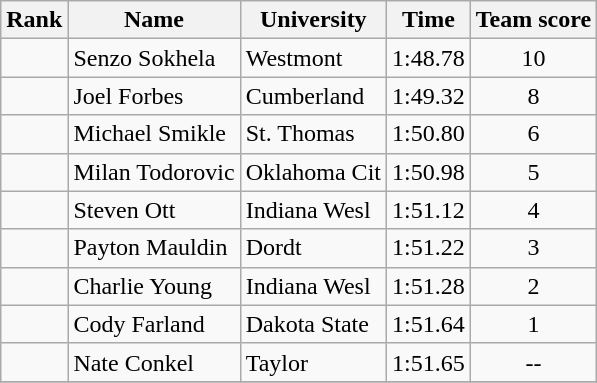<table class="wikitable sortable" style="text-align:center">
<tr>
<th>Rank</th>
<th>Name</th>
<th>University</th>
<th>Time</th>
<th>Team score</th>
</tr>
<tr>
<td></td>
<td align=left>Senzo Sokhela</td>
<td align="left">Westmont</td>
<td>1:48.78</td>
<td>10</td>
</tr>
<tr>
<td></td>
<td align=left>Joel Forbes</td>
<td align="left">Cumberland</td>
<td>1:49.32</td>
<td>8</td>
</tr>
<tr>
<td></td>
<td align=left>Michael Smikle</td>
<td align="left">St. Thomas</td>
<td>1:50.80</td>
<td>6</td>
</tr>
<tr>
<td></td>
<td align=left>Milan Todorovic</td>
<td align="left">Oklahoma Cit</td>
<td>1:50.98</td>
<td>5</td>
</tr>
<tr>
<td></td>
<td align=left>Steven Ott</td>
<td align="left">Indiana Wesl</td>
<td>1:51.12</td>
<td>4</td>
</tr>
<tr>
<td></td>
<td align=left>Payton Mauldin</td>
<td align="left">Dordt</td>
<td>1:51.22</td>
<td>3</td>
</tr>
<tr>
<td></td>
<td align=left>Charlie Young</td>
<td align="left">Indiana Wesl</td>
<td>1:51.28</td>
<td>2</td>
</tr>
<tr>
<td></td>
<td align="left">Cody Farland</td>
<td align=left>Dakota State</td>
<td>1:51.64</td>
<td>1</td>
</tr>
<tr>
<td></td>
<td align="left">Nate Conkel</td>
<td align=left>Taylor</td>
<td>1:51.65</td>
<td>--</td>
</tr>
<tr>
</tr>
</table>
